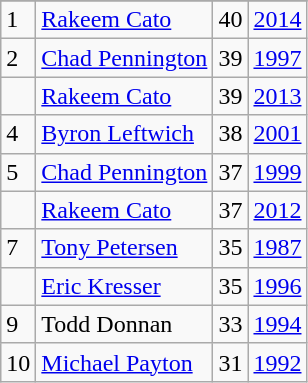<table class="wikitable">
<tr>
</tr>
<tr>
<td>1</td>
<td><a href='#'>Rakeem Cato</a></td>
<td>40</td>
<td><a href='#'>2014</a></td>
</tr>
<tr>
<td>2</td>
<td><a href='#'>Chad Pennington</a></td>
<td>39</td>
<td><a href='#'>1997</a></td>
</tr>
<tr>
<td></td>
<td><a href='#'>Rakeem Cato</a></td>
<td>39</td>
<td><a href='#'>2013</a></td>
</tr>
<tr>
<td>4</td>
<td><a href='#'>Byron Leftwich</a></td>
<td>38</td>
<td><a href='#'>2001</a></td>
</tr>
<tr>
<td>5</td>
<td><a href='#'>Chad Pennington</a></td>
<td>37</td>
<td><a href='#'>1999</a></td>
</tr>
<tr>
<td></td>
<td><a href='#'>Rakeem Cato</a></td>
<td>37</td>
<td><a href='#'>2012</a></td>
</tr>
<tr>
<td>7</td>
<td><a href='#'>Tony Petersen</a></td>
<td>35</td>
<td><a href='#'>1987</a></td>
</tr>
<tr>
<td></td>
<td><a href='#'>Eric Kresser</a></td>
<td>35</td>
<td><a href='#'>1996</a></td>
</tr>
<tr>
<td>9</td>
<td>Todd Donnan</td>
<td>33</td>
<td><a href='#'>1994</a></td>
</tr>
<tr>
<td>10</td>
<td><a href='#'>Michael Payton</a></td>
<td>31</td>
<td><a href='#'>1992</a></td>
</tr>
</table>
